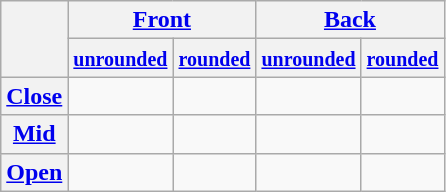<table class="wikitable" style="text-align: center">
<tr>
<th rowspan="2"></th>
<th colspan="2"><a href='#'>Front</a></th>
<th colspan="2"><a href='#'>Back</a></th>
</tr>
<tr>
<th><a href='#'><small>unrounded</small></a></th>
<th><a href='#'><small>rounded</small></a></th>
<th><a href='#'><small>unrounded</small></a></th>
<th><a href='#'><small>rounded</small></a></th>
</tr>
<tr>
<th><a href='#'>Close</a></th>
<td></td>
<td></td>
<td></td>
<td></td>
</tr>
<tr>
<th><a href='#'>Mid</a></th>
<td></td>
<td></td>
<td></td>
<td></td>
</tr>
<tr>
<th><a href='#'>Open</a></th>
<td></td>
<td></td>
<td></td>
<td></td>
</tr>
</table>
